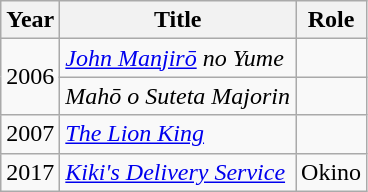<table class="wikitable">
<tr>
<th>Year</th>
<th>Title</th>
<th>Role</th>
</tr>
<tr>
<td rowspan="2">2006</td>
<td><em><a href='#'>John Manjirō</a> no Yume</em></td>
<td></td>
</tr>
<tr>
<td><em>Mahō o Suteta Majorin</em></td>
<td></td>
</tr>
<tr>
<td>2007</td>
<td><em><a href='#'>The Lion King</a></em></td>
<td></td>
</tr>
<tr>
<td>2017</td>
<td><em><a href='#'>Kiki's Delivery Service</a></em></td>
<td>Okino</td>
</tr>
</table>
